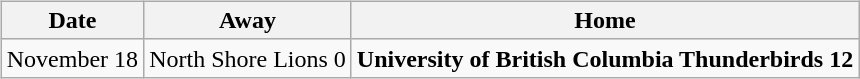<table cellspacing="10">
<tr>
<td valign="top"><br><table class="wikitable">
<tr>
<th>Date</th>
<th>Away</th>
<th>Home</th>
</tr>
<tr>
<td>November 18</td>
<td>North Shore Lions 0</td>
<td><strong>University of British Columbia Thunderbirds 12</strong></td>
</tr>
</table>
</td>
</tr>
</table>
